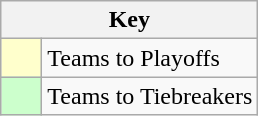<table class="wikitable" style="text-align: center;">
<tr>
<th colspan=2>Key</th>
</tr>
<tr>
<td style="background:#ffffcc; width:20px;"></td>
<td align=left>Teams to Playoffs</td>
</tr>
<tr>
<td style="background:#ccffcc; width:20px;"></td>
<td align=left>Teams to Tiebreakers</td>
</tr>
</table>
